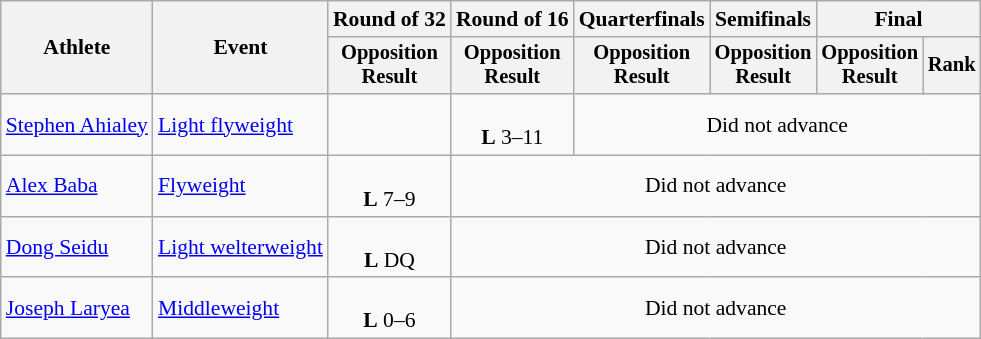<table class="wikitable" style="font-size:90%">
<tr>
<th rowspan="2">Athlete</th>
<th rowspan="2">Event</th>
<th>Round of 32</th>
<th>Round of 16</th>
<th>Quarterfinals</th>
<th>Semifinals</th>
<th colspan=2>Final</th>
</tr>
<tr style="font-size:95%">
<th>Opposition<br>Result</th>
<th>Opposition<br>Result</th>
<th>Opposition<br>Result</th>
<th>Opposition<br>Result</th>
<th>Opposition<br>Result</th>
<th>Rank</th>
</tr>
<tr align=center>
<td align=left><a href='#'>Stephen Ahialey</a></td>
<td align=left><a href='#'>Light flyweight</a></td>
<td></td>
<td><br><strong>L</strong> 3–11</td>
<td colspan=4>Did not advance</td>
</tr>
<tr align=center>
<td align=left><a href='#'>Alex Baba</a></td>
<td align=left><a href='#'>Flyweight</a></td>
<td><br><strong>L</strong> 7–9</td>
<td colspan=5>Did not advance</td>
</tr>
<tr align=center>
<td align=left><a href='#'>Dong Seidu</a></td>
<td align=left><a href='#'>Light welterweight</a></td>
<td><br><strong>L</strong> DQ</td>
<td colspan=5>Did not advance</td>
</tr>
<tr align=center>
<td align=left><a href='#'>Joseph Laryea</a></td>
<td align=left><a href='#'>Middleweight</a></td>
<td><br><strong>L</strong> 0–6</td>
<td colspan=5>Did not advance</td>
</tr>
</table>
